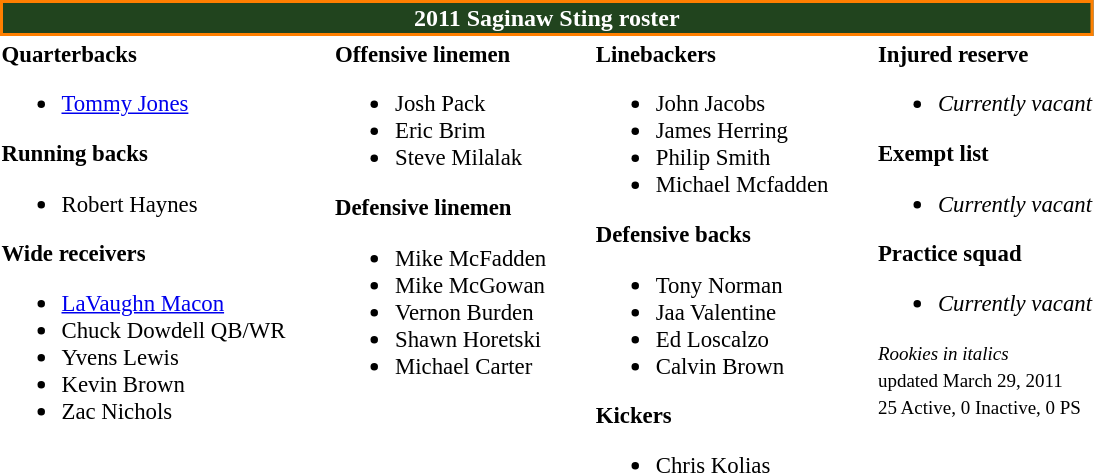<table class="toccolours" style="text-align: left;">
<tr>
<th colspan="7" style="background:#21441E; border:2px solid #FF7F00; color:white; text-align:center;">2011 Saginaw Sting roster</th>
</tr>
<tr>
<td style="font-size: 95%;" valign="top"><strong>Quarterbacks</strong><br><ul><li> <a href='#'>Tommy Jones</a></li></ul><strong>Running backs</strong><ul><li> Robert Haynes</li></ul><strong>Wide receivers</strong><ul><li> <a href='#'>LaVaughn Macon</a></li><li> Chuck Dowdell QB/WR</li><li> Yvens Lewis</li><li> Kevin Brown</li><li> Zac Nichols</li></ul></td>
<td style="width: 25px;"></td>
<td style="font-size: 95%;" valign="top"><strong>Offensive linemen</strong><br><ul><li> Josh Pack</li><li> Eric Brim</li><li> Steve Milalak</li></ul><strong>Defensive linemen</strong><ul><li> Mike McFadden</li><li> Mike McGowan</li><li> Vernon Burden</li><li> Shawn Horetski</li><li> Michael Carter</li></ul></td>
<td style="width: 25px;"></td>
<td style="font-size: 95%;" valign="top"><strong>Linebackers</strong><br><ul><li> John Jacobs</li><li> James Herring</li><li> Philip Smith</li><li> Michael Mcfadden</li></ul><strong>Defensive backs</strong><ul><li> Tony Norman</li><li> Jaa Valentine</li><li> Ed Loscalzo</li><li> Calvin Brown</li></ul><strong>Kickers</strong><ul><li> Chris Kolias</li></ul></td>
<td style="width: 25px;"></td>
<td style="font-size: 95%;" valign="top"><strong>Injured reserve</strong><br><ul><li><em>Currently vacant</em></li></ul><strong>Exempt list</strong><ul><li><em>Currently vacant</em></li></ul><strong>Practice squad</strong><ul><li><em>Currently vacant</em></li></ul><small><em>Rookies in italics</em><br> updated March 29, 2011</small><br>
<small>25 Active, 0 Inactive, 0 PS</small></td>
</tr>
<tr>
</tr>
</table>
